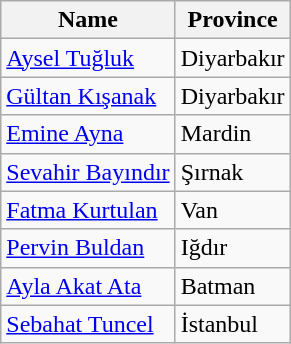<table class="wikitable">
<tr>
<th>Name</th>
<th>Province</th>
</tr>
<tr>
<td><a href='#'>Aysel Tuğluk</a></td>
<td>Diyarbakır</td>
</tr>
<tr>
<td><a href='#'>Gültan Kışanak</a></td>
<td>Diyarbakır</td>
</tr>
<tr>
<td><a href='#'>Emine Ayna</a></td>
<td>Mardin</td>
</tr>
<tr>
<td><a href='#'>Sevahir Bayındır</a></td>
<td>Şırnak</td>
</tr>
<tr>
<td><a href='#'>Fatma Kurtulan</a></td>
<td>Van</td>
</tr>
<tr>
<td><a href='#'>Pervin Buldan</a></td>
<td>Iğdır</td>
</tr>
<tr>
<td><a href='#'>Ayla Akat Ata</a></td>
<td>Batman</td>
</tr>
<tr>
<td><a href='#'>Sebahat Tuncel</a></td>
<td>İstanbul</td>
</tr>
</table>
